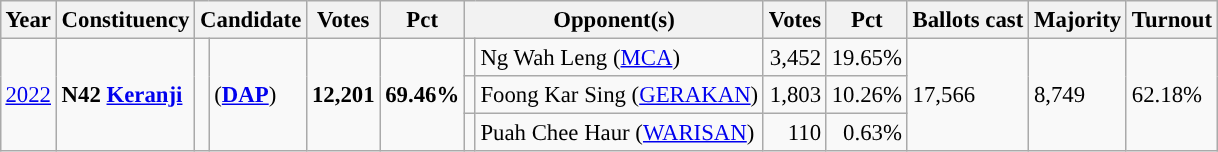<table class="wikitable" style="margin:0.5em ; font-size:95%">
<tr>
<th>Year</th>
<th>Constituency</th>
<th colspan=2>Candidate</th>
<th>Votes</th>
<th>Pct</th>
<th colspan=2>Opponent(s)</th>
<th>Votes</th>
<th>Pct</th>
<th>Ballots cast</th>
<th>Majority</th>
<th>Turnout</th>
</tr>
<tr>
<td rowspan=3><a href='#'>2022</a></td>
<td rowspan=3><strong>N42 <a href='#'>Keranji</a></strong></td>
<td rowspan=3 ></td>
<td rowspan=3> (<a href='#'><strong>DAP</strong></a>)</td>
<td rowspan=3 align=right><strong>12,201</strong></td>
<td rowspan=3><strong>69.46%</strong></td>
<td></td>
<td>Ng Wah Leng (<a href='#'>MCA</a>)</td>
<td align=right>3,452</td>
<td align=right>19.65%</td>
<td rowspan=3>17,566</td>
<td rowspan=3>8,749</td>
<td rowspan=3>62.18%</td>
</tr>
<tr>
<td></td>
<td>Foong Kar Sing (<a href='#'>GERAKAN</a>)</td>
<td align=right>1,803</td>
<td align=right>10.26%</td>
</tr>
<tr>
<td></td>
<td>Puah Chee Haur (<a href='#'>WARISAN</a>)</td>
<td align=right>110</td>
<td align=right>0.63%</td>
</tr>
</table>
